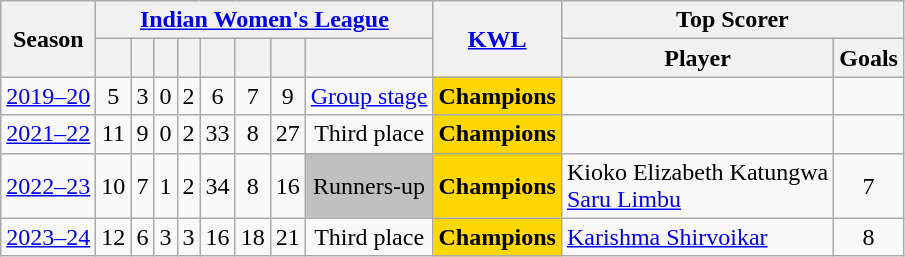<table class="wikitable sortable" style="text-align: center">
<tr>
<th scope="col" rowspan="2">Season</th>
<th colspan=8 class="unsortable"><a href='#'>Indian Women's League</a></th>
<th scope="col" rowspan=2 class="unsortable"><a href='#'>KWL</a></th>
<th scope="col" colspan=2 class="unsortable">Top Scorer</th>
</tr>
<tr>
<th></th>
<th></th>
<th></th>
<th></th>
<th></th>
<th></th>
<th></th>
<th></th>
<th class="unsortable">Player</th>
<th class="unsortable">Goals</th>
</tr>
<tr>
<td><a href='#'>2019–20</a></td>
<td>5</td>
<td>3</td>
<td>0</td>
<td>2</td>
<td>6</td>
<td>7</td>
<td>9</td>
<td><a href='#'>Group stage</a></td>
<td style="background:gold;"><strong>Champions</strong></td>
<td></td>
<td></td>
</tr>
<tr>
<td><a href='#'>2021–22</a></td>
<td>11</td>
<td>9</td>
<td>0</td>
<td>2</td>
<td>33</td>
<td>8</td>
<td>27</td>
<td>Third place</td>
<td style="background:gold;"><strong>Champions</strong></td>
<td></td>
<td></td>
</tr>
<tr>
<td><a href='#'>2022–23</a></td>
<td>10</td>
<td>7</td>
<td>1</td>
<td>2</td>
<td>34</td>
<td>8</td>
<td>16</td>
<td style="background:silver;">Runners-up</td>
<td style="background:gold;"><strong>Champions</strong></td>
<td align=left> Kioko Elizabeth Katungwa<br> <a href='#'>Saru Limbu</a></td>
<td>7</td>
</tr>
<tr>
<td><a href='#'>2023–24</a></td>
<td>12</td>
<td>6</td>
<td>3</td>
<td>3</td>
<td>16</td>
<td>18</td>
<td>21</td>
<td>Third place</td>
<td style="background:gold;"><strong>Champions</strong></td>
<td align=left> <a href='#'>Karishma Shirvoikar</a></td>
<td>8</td>
</tr>
</table>
